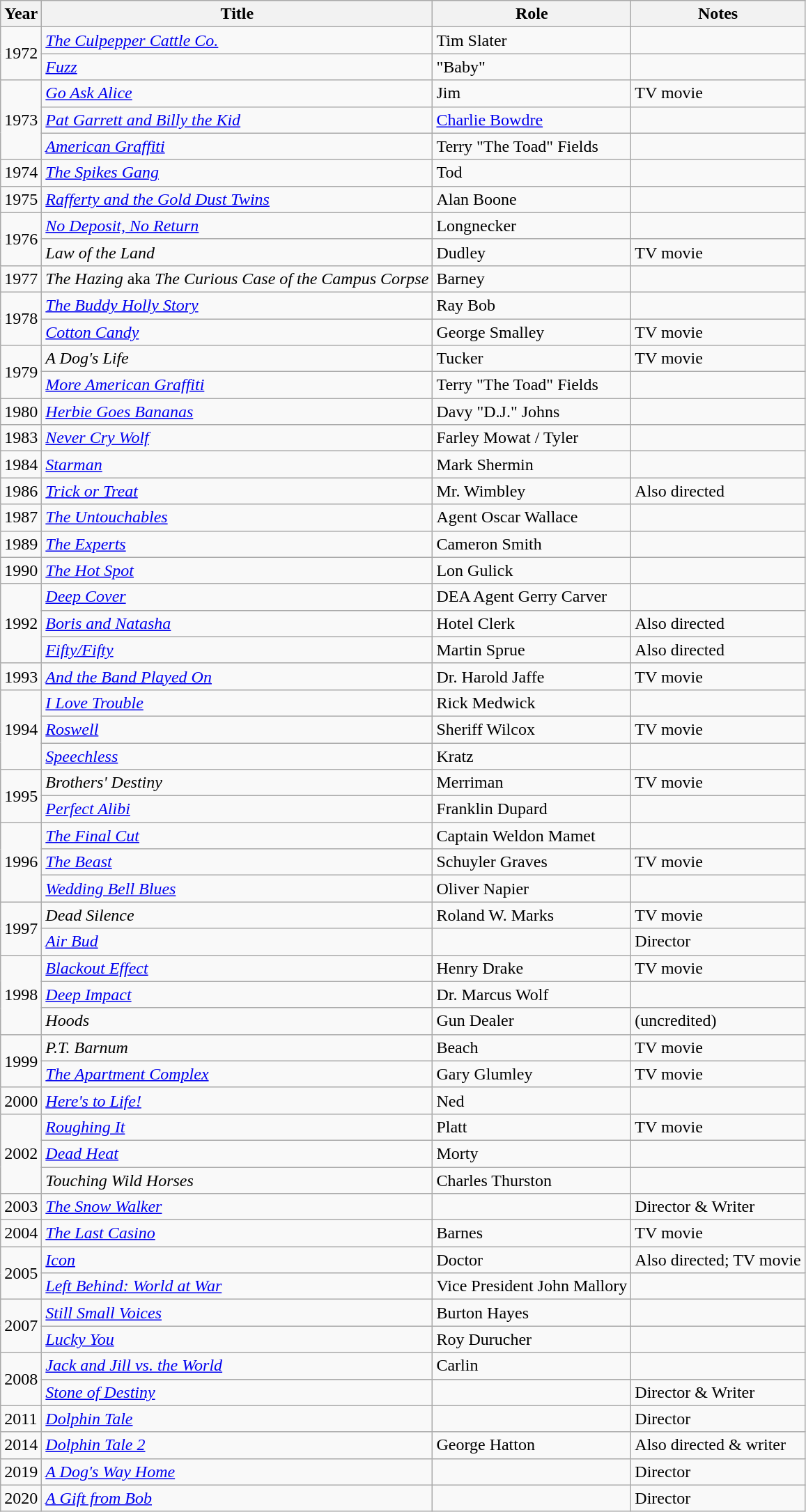<table class="wikitable">
<tr>
<th>Year</th>
<th>Title</th>
<th>Role</th>
<th>Notes</th>
</tr>
<tr>
<td rowspan="2">1972</td>
<td><em><a href='#'>The Culpepper Cattle Co.</a></em></td>
<td>Tim Slater</td>
<td></td>
</tr>
<tr>
<td><a href='#'><em>Fuzz</em></a></td>
<td>"Baby"</td>
<td></td>
</tr>
<tr>
<td rowspan="3">1973</td>
<td><em><a href='#'>Go Ask Alice</a></em></td>
<td>Jim</td>
<td>TV movie</td>
</tr>
<tr>
<td><em><a href='#'>Pat Garrett and Billy the Kid</a></em></td>
<td><a href='#'>Charlie Bowdre</a></td>
<td></td>
</tr>
<tr>
<td><em><a href='#'>American Graffiti</a></em></td>
<td>Terry "The Toad" Fields</td>
<td></td>
</tr>
<tr>
<td>1974</td>
<td><em><a href='#'>The Spikes Gang</a></em></td>
<td>Tod</td>
<td></td>
</tr>
<tr>
<td>1975</td>
<td><em><a href='#'>Rafferty and the Gold Dust Twins</a></em></td>
<td>Alan Boone</td>
<td></td>
</tr>
<tr>
<td rowspan="2">1976</td>
<td><em><a href='#'>No Deposit, No Return</a></em></td>
<td>Longnecker</td>
<td></td>
</tr>
<tr>
<td><em>Law of the Land</em></td>
<td>Dudley</td>
<td>TV movie</td>
</tr>
<tr>
<td>1977</td>
<td><em>The Hazing</em> aka <em>The Curious Case of the Campus Corpse</em></td>
<td>Barney</td>
<td></td>
</tr>
<tr>
<td rowspan="2">1978</td>
<td><em><a href='#'>The Buddy Holly Story</a></em></td>
<td>Ray Bob</td>
<td></td>
</tr>
<tr>
<td><em><a href='#'>Cotton Candy</a></em></td>
<td>George Smalley</td>
<td>TV movie</td>
</tr>
<tr>
<td rowspan="2">1979</td>
<td><em>A Dog's Life</em></td>
<td>Tucker</td>
<td>TV movie</td>
</tr>
<tr>
<td><em><a href='#'>More American Graffiti</a></em></td>
<td>Terry "The Toad" Fields</td>
<td></td>
</tr>
<tr>
<td>1980</td>
<td><em><a href='#'>Herbie Goes Bananas</a></em></td>
<td>Davy "D.J." Johns</td>
<td></td>
</tr>
<tr>
<td>1983</td>
<td><a href='#'><em>Never Cry Wolf</em></a></td>
<td>Farley Mowat / Tyler</td>
<td></td>
</tr>
<tr>
<td>1984</td>
<td><a href='#'><em>Starman</em></a></td>
<td>Mark Shermin</td>
<td></td>
</tr>
<tr>
<td>1986</td>
<td><a href='#'><em>Trick or Treat</em></a></td>
<td>Mr. Wimbley</td>
<td>Also directed</td>
</tr>
<tr>
<td>1987</td>
<td><a href='#'><em>The Untouchables</em></a></td>
<td>Agent Oscar Wallace</td>
<td></td>
</tr>
<tr>
<td>1989</td>
<td><a href='#'><em>The Experts</em></a></td>
<td>Cameron Smith</td>
<td></td>
</tr>
<tr>
<td>1990</td>
<td><em><a href='#'>The Hot Spot</a></em></td>
<td>Lon Gulick</td>
<td></td>
</tr>
<tr>
<td rowspan="3">1992</td>
<td><em><a href='#'>Deep Cover</a></em></td>
<td>DEA Agent Gerry Carver</td>
<td></td>
</tr>
<tr>
<td><a href='#'><em>Boris and Natasha</em></a></td>
<td>Hotel Clerk</td>
<td>Also directed</td>
</tr>
<tr>
<td><a href='#'><em>Fifty/Fifty</em></a></td>
<td>Martin Sprue</td>
<td>Also directed</td>
</tr>
<tr>
<td>1993</td>
<td><em><a href='#'>And the Band Played On</a></em></td>
<td>Dr. Harold Jaffe</td>
<td>TV movie</td>
</tr>
<tr>
<td rowspan="3">1994</td>
<td><a href='#'><em>I Love Trouble</em></a></td>
<td>Rick Medwick</td>
<td></td>
</tr>
<tr>
<td><em><a href='#'>Roswell</a></em></td>
<td>Sheriff Wilcox</td>
<td>TV movie</td>
</tr>
<tr>
<td><a href='#'><em>Speechless</em></a></td>
<td>Kratz</td>
<td></td>
</tr>
<tr>
<td rowspan="2">1995</td>
<td><em>Brothers' Destiny</em></td>
<td>Merriman</td>
<td>TV movie</td>
</tr>
<tr>
<td><em><a href='#'>Perfect Alibi</a></em></td>
<td>Franklin Dupard</td>
<td></td>
</tr>
<tr>
<td rowspan="3">1996</td>
<td><a href='#'><em>The Final Cut</em></a></td>
<td>Captain Weldon Mamet</td>
<td></td>
</tr>
<tr>
<td><em><a href='#'>The Beast</a></em></td>
<td>Schuyler Graves</td>
<td>TV movie</td>
</tr>
<tr>
<td><a href='#'><em>Wedding Bell Blues</em></a></td>
<td>Oliver Napier</td>
<td></td>
</tr>
<tr>
<td rowspan="2">1997</td>
<td><em>Dead Silence</em></td>
<td>Roland W. Marks</td>
<td>TV movie</td>
</tr>
<tr>
<td><em><a href='#'>Air Bud</a></em></td>
<td></td>
<td>Director</td>
</tr>
<tr>
<td rowspan="3">1998</td>
<td><em><a href='#'>Blackout Effect</a></em></td>
<td>Henry Drake</td>
<td>TV movie</td>
</tr>
<tr>
<td><a href='#'><em>Deep Impact</em></a></td>
<td>Dr. Marcus Wolf</td>
<td></td>
</tr>
<tr>
<td><em>Hoods</em></td>
<td>Gun Dealer</td>
<td>(uncredited)</td>
</tr>
<tr>
<td rowspan="2">1999</td>
<td><em>P.T. Barnum</em></td>
<td>Beach</td>
<td>TV movie</td>
</tr>
<tr>
<td><em><a href='#'>The Apartment Complex</a></em></td>
<td>Gary Glumley</td>
<td>TV movie</td>
</tr>
<tr>
<td>2000</td>
<td><em><a href='#'>Here's to Life!</a></em></td>
<td>Ned</td>
<td></td>
</tr>
<tr>
<td rowspan="3">2002</td>
<td><em><a href='#'>Roughing It</a></em></td>
<td>Platt</td>
<td>TV movie</td>
</tr>
<tr>
<td><a href='#'><em>Dead Heat</em></a></td>
<td>Morty</td>
<td></td>
</tr>
<tr>
<td><em>Touching Wild Horses</em></td>
<td>Charles Thurston</td>
<td></td>
</tr>
<tr>
<td>2003</td>
<td><em><a href='#'>The Snow Walker</a></em></td>
<td></td>
<td>Director & Writer</td>
</tr>
<tr>
<td>2004</td>
<td><em><a href='#'>The Last Casino</a></em></td>
<td>Barnes</td>
<td>TV movie</td>
</tr>
<tr>
<td rowspan="2">2005</td>
<td><em><a href='#'>Icon</a></em></td>
<td>Doctor</td>
<td>Also directed; TV movie</td>
</tr>
<tr>
<td><em><a href='#'>Left Behind: World at War</a></em></td>
<td>Vice President John Mallory</td>
<td></td>
</tr>
<tr>
<td rowspan="2">2007</td>
<td><em><a href='#'>Still Small Voices</a></em></td>
<td>Burton Hayes</td>
<td></td>
</tr>
<tr>
<td><a href='#'><em>Lucky You</em></a></td>
<td>Roy Durucher</td>
<td></td>
</tr>
<tr>
<td rowspan="2">2008</td>
<td><em><a href='#'>Jack and Jill vs. the World</a></em></td>
<td>Carlin</td>
<td></td>
</tr>
<tr>
<td><em><a href='#'>Stone of Destiny</a></em></td>
<td></td>
<td>Director & Writer</td>
</tr>
<tr>
<td>2011</td>
<td><em><a href='#'>Dolphin Tale</a></em></td>
<td></td>
<td>Director</td>
</tr>
<tr>
<td>2014</td>
<td><em><a href='#'>Dolphin Tale 2</a></em></td>
<td>George Hatton</td>
<td>Also directed & writer</td>
</tr>
<tr>
<td>2019</td>
<td><em><a href='#'>A Dog's Way Home</a></em></td>
<td></td>
<td>Director</td>
</tr>
<tr>
<td>2020</td>
<td><em><a href='#'>A Gift from Bob</a></em></td>
<td></td>
<td>Director</td>
</tr>
</table>
